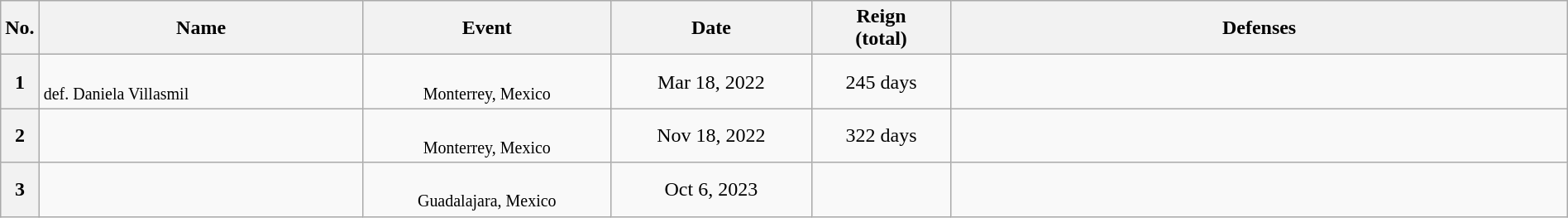<table class="wikitable" style="width:100%; font-size:100%;">
<tr>
<th style= width:1%;">No.</th>
<th style= width:21%;">Name</th>
<th style= width:16%;">Event</th>
<th style=width:13%;">Date</th>
<th style=width:9%;">Reign<br>(total)</th>
<th style= width:49%;">Defenses</th>
</tr>
<tr>
<th>1</th>
<td align=left><br><small>def. Daniela Villasmil</small></td>
<td align=center><br><small>Monterrey, Mexico</small></td>
<td align=center>Mar 18, 2022</td>
<td align=center>245 days</td>
<td></td>
</tr>
<tr>
<th>2</th>
<td align=left></td>
<td align=center><br><small>Monterrey, Mexico</small></td>
<td align=center>Nov 18, 2022</td>
<td align=center>322 days</td>
<td></td>
</tr>
<tr>
<th>3</th>
<td align=left></td>
<td align=center><br><small>Guadalajara, Mexico</small></td>
<td align=center>Oct 6, 2023</td>
<td align=center></td>
<td></td>
</tr>
</table>
